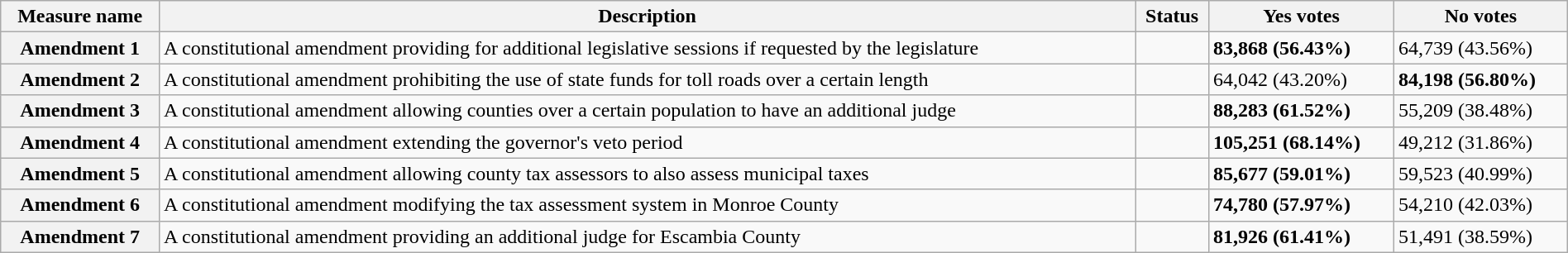<table class="wikitable sortable plainrowheaders" style="width:100%">
<tr>
<th scope="col">Measure name</th>
<th class="unsortable" scope="col">Description</th>
<th scope="col">Status</th>
<th scope="col">Yes votes</th>
<th scope="col">No votes</th>
</tr>
<tr>
<th scope="row">Amendment 1</th>
<td>A constitutional amendment providing for additional legislative sessions if requested by the legislature</td>
<td></td>
<td><strong>83,868 (56.43%)</strong></td>
<td>64,739 (43.56%)</td>
</tr>
<tr>
<th scope="row">Amendment 2</th>
<td>A constitutional amendment prohibiting the use of state funds for toll roads over a certain length</td>
<td></td>
<td>64,042 (43.20%)</td>
<td><strong>84,198 (56.80%)</strong></td>
</tr>
<tr>
<th scope="row">Amendment 3</th>
<td>A constitutional amendment allowing counties over a certain population to have an additional judge</td>
<td></td>
<td><strong>88,283 (61.52%)</strong></td>
<td>55,209 (38.48%)</td>
</tr>
<tr>
<th scope="row">Amendment 4</th>
<td>A constitutional amendment extending the governor's veto period</td>
<td></td>
<td><strong>105,251 (68.14%)</strong></td>
<td>49,212 (31.86%)</td>
</tr>
<tr>
<th scope="row">Amendment 5</th>
<td>A constitutional amendment allowing county tax assessors to also assess municipal taxes</td>
<td></td>
<td><strong>85,677 (59.01%)</strong></td>
<td>59,523 (40.99%)</td>
</tr>
<tr>
<th scope="row">Amendment 6</th>
<td>A constitutional amendment modifying the tax assessment system in Monroe County</td>
<td></td>
<td><strong>74,780 (57.97%)</strong></td>
<td>54,210 (42.03%)</td>
</tr>
<tr>
<th scope="row">Amendment 7</th>
<td>A constitutional amendment providing an additional judge for Escambia County</td>
<td></td>
<td><strong>81,926 (61.41%)</strong></td>
<td>51,491 (38.59%)</td>
</tr>
</table>
